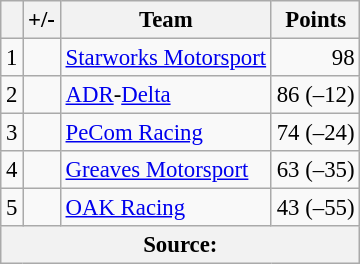<table class="wikitable" style="font-size: 95%;">
<tr>
<th scope="col"></th>
<th scope="col">+/-</th>
<th scope="col">Team</th>
<th scope="col">Points</th>
</tr>
<tr>
<td align="center">1</td>
<td align="left"></td>
<td> <a href='#'>Starworks Motorsport</a></td>
<td align="right">98</td>
</tr>
<tr>
<td align="center">2</td>
<td align="left"></td>
<td> <a href='#'>ADR</a>-<a href='#'>Delta</a></td>
<td align="right">86 (–12)</td>
</tr>
<tr>
<td align="center">3</td>
<td align="left"></td>
<td> <a href='#'>PeCom Racing</a></td>
<td align="right">74 (–24)</td>
</tr>
<tr>
<td align="center">4</td>
<td align="left"></td>
<td> <a href='#'>Greaves Motorsport</a></td>
<td align="right">63 (–35)</td>
</tr>
<tr>
<td align="center">5</td>
<td align="left"></td>
<td> <a href='#'>OAK Racing</a></td>
<td align="right">43 (–55)</td>
</tr>
<tr>
<th colspan="4">Source:</th>
</tr>
</table>
